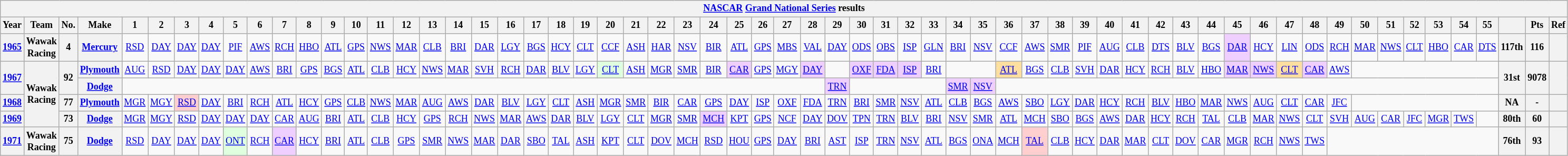<table class="wikitable" style="text-align:center; font-size:75%">
<tr>
<th colspan=69><a href='#'>NASCAR</a> <a href='#'>Grand National Series</a> results</th>
</tr>
<tr>
<th>Year</th>
<th>Team</th>
<th>No.</th>
<th>Make</th>
<th>1</th>
<th>2</th>
<th>3</th>
<th>4</th>
<th>5</th>
<th>6</th>
<th>7</th>
<th>8</th>
<th>9</th>
<th>10</th>
<th>11</th>
<th>12</th>
<th>13</th>
<th>14</th>
<th>15</th>
<th>16</th>
<th>17</th>
<th>18</th>
<th>19</th>
<th>20</th>
<th>21</th>
<th>22</th>
<th>23</th>
<th>24</th>
<th>25</th>
<th>26</th>
<th>27</th>
<th>28</th>
<th>29</th>
<th>30</th>
<th>31</th>
<th>32</th>
<th>33</th>
<th>34</th>
<th>35</th>
<th>36</th>
<th>37</th>
<th>38</th>
<th>39</th>
<th>40</th>
<th>41</th>
<th>42</th>
<th>43</th>
<th>44</th>
<th>45</th>
<th>46</th>
<th>47</th>
<th>48</th>
<th>49</th>
<th>50</th>
<th>51</th>
<th>52</th>
<th>53</th>
<th>54</th>
<th>55</th>
<th></th>
<th>Pts</th>
<th>Ref</th>
</tr>
<tr>
<th><a href='#'>1965</a></th>
<th>Wawak Racing</th>
<th>4</th>
<th><a href='#'>Mercury</a></th>
<td><a href='#'>RSD</a></td>
<td><a href='#'>DAY</a></td>
<td><a href='#'>DAY</a></td>
<td><a href='#'>DAY</a></td>
<td><a href='#'>PIF</a></td>
<td><a href='#'>AWS</a></td>
<td><a href='#'>RCH</a></td>
<td><a href='#'>HBO</a></td>
<td><a href='#'>ATL</a></td>
<td><a href='#'>GPS</a></td>
<td><a href='#'>NWS</a></td>
<td><a href='#'>MAR</a></td>
<td><a href='#'>CLB</a></td>
<td><a href='#'>BRI</a></td>
<td><a href='#'>DAR</a></td>
<td><a href='#'>LGY</a></td>
<td><a href='#'>BGS</a></td>
<td><a href='#'>HCY</a></td>
<td><a href='#'>CLT</a></td>
<td><a href='#'>CCF</a></td>
<td><a href='#'>ASH</a></td>
<td><a href='#'>HAR</a></td>
<td><a href='#'>NSV</a></td>
<td><a href='#'>BIR</a></td>
<td><a href='#'>ATL</a></td>
<td><a href='#'>GPS</a></td>
<td><a href='#'>MBS</a></td>
<td><a href='#'>VAL</a></td>
<td><a href='#'>DAY</a></td>
<td><a href='#'>ODS</a></td>
<td><a href='#'>OBS</a></td>
<td><a href='#'>ISP</a></td>
<td><a href='#'>GLN</a></td>
<td><a href='#'>BRI</a></td>
<td><a href='#'>NSV</a></td>
<td><a href='#'>CCF</a></td>
<td><a href='#'>AWS</a></td>
<td><a href='#'>SMR</a></td>
<td><a href='#'>PIF</a></td>
<td><a href='#'>AUG</a></td>
<td><a href='#'>CLB</a></td>
<td><a href='#'>DTS</a></td>
<td><a href='#'>BLV</a></td>
<td><a href='#'>BGS</a></td>
<td style="background:#EFCFFF;"><a href='#'>DAR</a><br></td>
<td><a href='#'>HCY</a></td>
<td><a href='#'>LIN</a></td>
<td><a href='#'>ODS</a></td>
<td><a href='#'>RCH</a></td>
<td><a href='#'>MAR</a></td>
<td><a href='#'>NWS</a></td>
<td><a href='#'>CLT</a></td>
<td><a href='#'>HBO</a></td>
<td><a href='#'>CAR</a></td>
<td><a href='#'>DTS</a></td>
<th>117th</th>
<th>116</th>
<th></th>
</tr>
<tr>
<th rowspan=2><a href='#'>1967</a></th>
<th rowspan=4>Wawak Racing</th>
<th rowspan=2>92</th>
<th><a href='#'>Plymouth</a></th>
<td><a href='#'>AUG</a></td>
<td><a href='#'>RSD</a></td>
<td><a href='#'>DAY</a></td>
<td><a href='#'>DAY</a></td>
<td><a href='#'>DAY</a></td>
<td><a href='#'>AWS</a></td>
<td><a href='#'>BRI</a></td>
<td><a href='#'>GPS</a></td>
<td><a href='#'>BGS</a></td>
<td><a href='#'>ATL</a></td>
<td><a href='#'>CLB</a></td>
<td><a href='#'>HCY</a></td>
<td><a href='#'>NWS</a></td>
<td><a href='#'>MAR</a></td>
<td><a href='#'>SVH</a></td>
<td><a href='#'>RCH</a></td>
<td><a href='#'>DAR</a></td>
<td><a href='#'>BLV</a></td>
<td><a href='#'>LGY</a></td>
<td style="background:#DFFFDF;"><a href='#'>CLT</a><br></td>
<td><a href='#'>ASH</a></td>
<td><a href='#'>MGR</a></td>
<td><a href='#'>SMR</a></td>
<td><a href='#'>BIR</a></td>
<td style="background:#EFCFFF;"><a href='#'>CAR</a><br></td>
<td><a href='#'>GPS</a></td>
<td><a href='#'>MGY</a></td>
<td style="background:#EFCFFF;"><a href='#'>DAY</a><br></td>
<td></td>
<td style="background:#EFCFFF;"><a href='#'>OXF</a><br></td>
<td style="background:#EFCFFF;"><a href='#'>FDA</a><br></td>
<td style="background:#EFCFFF;"><a href='#'>ISP</a><br></td>
<td><a href='#'>BRI</a></td>
<td colspan=2></td>
<td style="background:#FFDF9F;"><a href='#'>ATL</a><br></td>
<td><a href='#'>BGS</a></td>
<td><a href='#'>CLB</a></td>
<td><a href='#'>SVH</a></td>
<td><a href='#'>DAR</a></td>
<td><a href='#'>HCY</a></td>
<td><a href='#'>RCH</a></td>
<td><a href='#'>BLV</a></td>
<td><a href='#'>HBO</a></td>
<td style="background:#EFCFFF;"><a href='#'>MAR</a><br></td>
<td style="background:#EFCFFF;"><a href='#'>NWS</a><br></td>
<td style="background:#FFDF9F;"><a href='#'>CLT</a><br></td>
<td style="background:#EFCFFF;"><a href='#'>CAR</a><br></td>
<td><a href='#'>AWS</a></td>
<td colspan=6></td>
<th rowspan=2>31st</th>
<th rowspan=2>9078</th>
<th rowspan=2></th>
</tr>
<tr>
<th><a href='#'>Dodge</a></th>
<td colspan=28></td>
<td style="background:#EFCFFF;"><a href='#'>TRN</a><br></td>
<td colspan=4></td>
<td style="background:#EFCFFF;"><a href='#'>SMR</a><br></td>
<td style="background:#EFCFFF;"><a href='#'>NSV</a><br></td>
<td colspan=20></td>
</tr>
<tr>
<th><a href='#'>1968</a></th>
<th>77</th>
<th><a href='#'>Plymouth</a></th>
<td><a href='#'>MGR</a></td>
<td><a href='#'>MGY</a></td>
<td style="background:#FFCFCF;"><a href='#'>RSD</a><br></td>
<td><a href='#'>DAY</a></td>
<td><a href='#'>BRI</a></td>
<td><a href='#'>RCH</a></td>
<td><a href='#'>ATL</a></td>
<td><a href='#'>HCY</a></td>
<td><a href='#'>GPS</a></td>
<td><a href='#'>CLB</a></td>
<td><a href='#'>NWS</a></td>
<td><a href='#'>MAR</a></td>
<td><a href='#'>AUG</a></td>
<td><a href='#'>AWS</a></td>
<td><a href='#'>DAR</a></td>
<td><a href='#'>BLV</a></td>
<td><a href='#'>LGY</a></td>
<td><a href='#'>CLT</a></td>
<td><a href='#'>ASH</a></td>
<td><a href='#'>MGR</a></td>
<td><a href='#'>SMR</a></td>
<td><a href='#'>BIR</a></td>
<td><a href='#'>CAR</a></td>
<td><a href='#'>GPS</a></td>
<td><a href='#'>DAY</a></td>
<td><a href='#'>ISP</a></td>
<td><a href='#'>OXF</a></td>
<td><a href='#'>FDA</a></td>
<td><a href='#'>TRN</a></td>
<td><a href='#'>BRI</a></td>
<td><a href='#'>SMR</a></td>
<td><a href='#'>NSV</a></td>
<td><a href='#'>ATL</a></td>
<td><a href='#'>CLB</a></td>
<td><a href='#'>BGS</a></td>
<td><a href='#'>AWS</a></td>
<td><a href='#'>SBO</a></td>
<td><a href='#'>LGY</a></td>
<td><a href='#'>DAR</a></td>
<td><a href='#'>HCY</a></td>
<td><a href='#'>RCH</a></td>
<td><a href='#'>BLV</a></td>
<td><a href='#'>HBO</a></td>
<td><a href='#'>MAR</a></td>
<td><a href='#'>NWS</a></td>
<td><a href='#'>AUG</a></td>
<td><a href='#'>CLT</a></td>
<td><a href='#'>CAR</a></td>
<td><a href='#'>JFC</a></td>
<td colspan=6></td>
<th>NA</th>
<th>-</th>
<th></th>
</tr>
<tr>
<th><a href='#'>1969</a></th>
<th>73</th>
<th><a href='#'>Dodge</a></th>
<td><a href='#'>MGR</a></td>
<td><a href='#'>MGY</a></td>
<td><a href='#'>RSD</a></td>
<td><a href='#'>DAY</a></td>
<td><a href='#'>DAY</a></td>
<td><a href='#'>DAY</a></td>
<td><a href='#'>CAR</a></td>
<td><a href='#'>AUG</a></td>
<td><a href='#'>BRI</a></td>
<td><a href='#'>ATL</a></td>
<td><a href='#'>CLB</a></td>
<td><a href='#'>HCY</a></td>
<td><a href='#'>GPS</a></td>
<td><a href='#'>RCH</a></td>
<td><a href='#'>NWS</a></td>
<td><a href='#'>MAR</a></td>
<td><a href='#'>AWS</a></td>
<td><a href='#'>DAR</a></td>
<td><a href='#'>BLV</a></td>
<td><a href='#'>LGY</a></td>
<td><a href='#'>CLT</a></td>
<td><a href='#'>MGR</a></td>
<td><a href='#'>SMR</a></td>
<td style="background:#EFCFFF;"><a href='#'>MCH</a><br></td>
<td><a href='#'>KPT</a></td>
<td><a href='#'>GPS</a></td>
<td><a href='#'>NCF</a></td>
<td><a href='#'>DAY</a></td>
<td><a href='#'>DOV</a></td>
<td><a href='#'>TPN</a></td>
<td><a href='#'>TRN</a></td>
<td><a href='#'>BLV</a></td>
<td><a href='#'>BRI</a></td>
<td><a href='#'>NSV</a></td>
<td><a href='#'>SMR</a></td>
<td><a href='#'>ATL</a></td>
<td><a href='#'>MCH</a></td>
<td><a href='#'>SBO</a></td>
<td><a href='#'>BGS</a></td>
<td><a href='#'>AWS</a></td>
<td><a href='#'>DAR</a></td>
<td><a href='#'>HCY</a></td>
<td><a href='#'>RCH</a></td>
<td><a href='#'>TAL</a></td>
<td><a href='#'>CLB</a></td>
<td><a href='#'>MAR</a></td>
<td><a href='#'>NWS</a></td>
<td><a href='#'>CLT</a></td>
<td><a href='#'>SVH</a></td>
<td><a href='#'>AUG</a></td>
<td><a href='#'>CAR</a></td>
<td><a href='#'>JFC</a></td>
<td><a href='#'>MGR</a></td>
<td><a href='#'>TWS</a></td>
<td></td>
<th>80th</th>
<th>60</th>
<th></th>
</tr>
<tr>
<th><a href='#'>1971</a></th>
<th>Wawak Racing</th>
<th>75</th>
<th><a href='#'>Dodge</a></th>
<td><a href='#'>RSD</a></td>
<td><a href='#'>DAY</a></td>
<td><a href='#'>DAY</a></td>
<td><a href='#'>DAY</a></td>
<td style="background:#DFFFDF;"><a href='#'>ONT</a><br></td>
<td><a href='#'>RCH</a></td>
<td style="background:#EFCFFF;"><a href='#'>CAR</a><br></td>
<td><a href='#'>HCY</a></td>
<td><a href='#'>BRI</a></td>
<td><a href='#'>ATL</a></td>
<td><a href='#'>CLB</a></td>
<td><a href='#'>GPS</a></td>
<td><a href='#'>SMR</a></td>
<td><a href='#'>NWS</a></td>
<td><a href='#'>MAR</a></td>
<td><a href='#'>DAR</a></td>
<td><a href='#'>SBO</a></td>
<td><a href='#'>TAL</a></td>
<td><a href='#'>ASH</a></td>
<td><a href='#'>KPT</a></td>
<td><a href='#'>CLT</a></td>
<td><a href='#'>DOV</a></td>
<td><a href='#'>MCH</a></td>
<td><a href='#'>RSD</a></td>
<td><a href='#'>HOU</a></td>
<td><a href='#'>GPS</a></td>
<td><a href='#'>DAY</a></td>
<td><a href='#'>BRI</a></td>
<td><a href='#'>AST</a></td>
<td><a href='#'>ISP</a></td>
<td><a href='#'>TRN</a></td>
<td><a href='#'>NSV</a></td>
<td><a href='#'>ATL</a></td>
<td><a href='#'>BGS</a></td>
<td><a href='#'>ONA</a></td>
<td><a href='#'>MCH</a></td>
<td style="background:#FFCFCF;"><a href='#'>TAL</a><br></td>
<td><a href='#'>CLB</a></td>
<td><a href='#'>HCY</a></td>
<td><a href='#'>DAR</a></td>
<td><a href='#'>MAR</a></td>
<td><a href='#'>CLT</a></td>
<td><a href='#'>DOV</a></td>
<td><a href='#'>CAR</a></td>
<td><a href='#'>MGR</a></td>
<td><a href='#'>RCH</a></td>
<td><a href='#'>NWS</a></td>
<td><a href='#'>TWS</a></td>
<td colspan=7></td>
<th>76th</th>
<th>93</th>
<th></th>
</tr>
</table>
